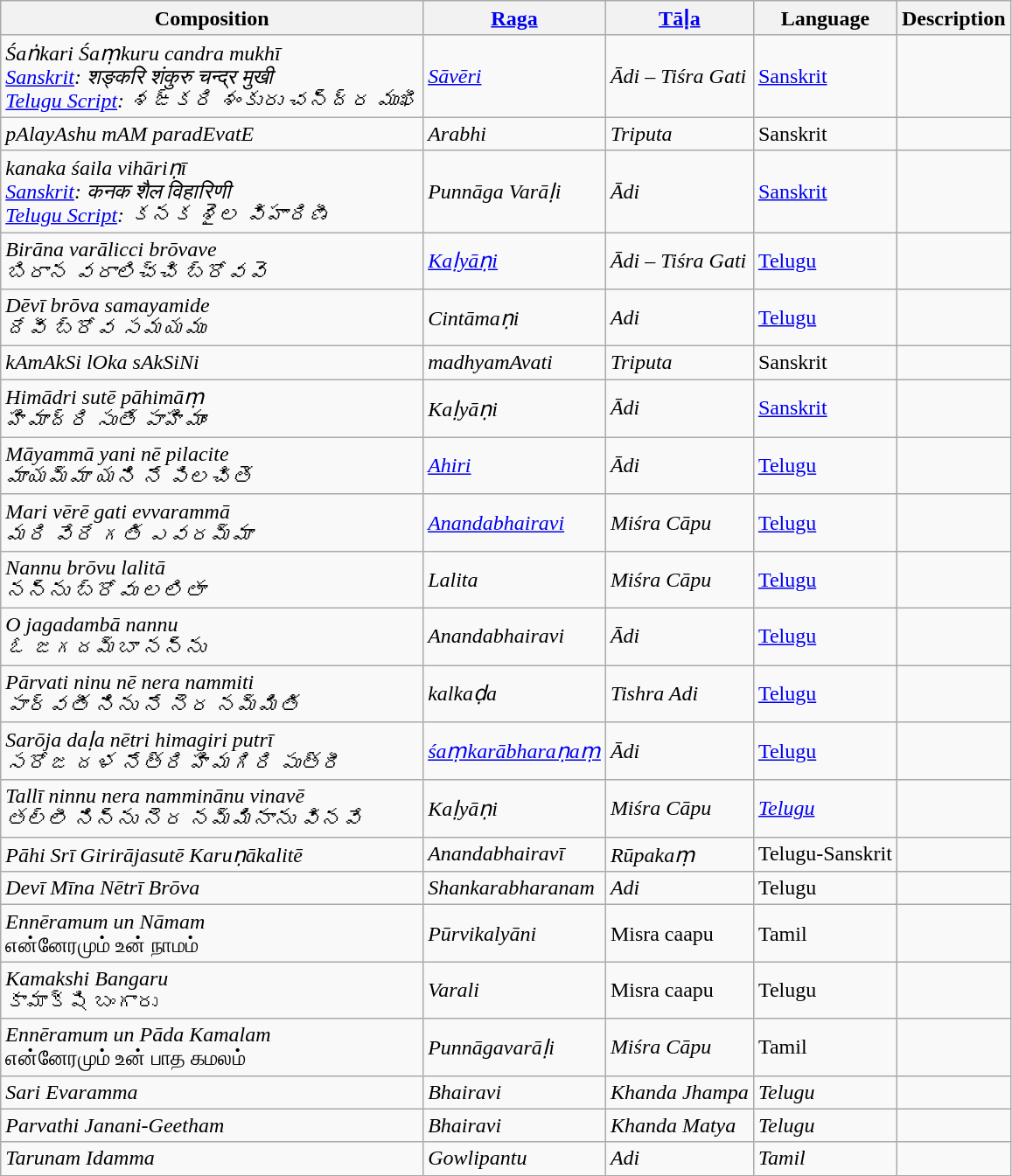<table class="wikitable">
<tr>
<th>Composition</th>
<th><a href='#'>Raga</a></th>
<th><a href='#'>Tāḷa</a></th>
<th>Language</th>
<th>Description</th>
</tr>
<tr>
<td><em>Śaṅkari Śaṃkuru candra mukhī</em><br> <em><a href='#'>Sanskrit</a>: शङ्करि शंकुरु चन्द्र मुखी  </em><br> <em><a href='#'>Telugu Script</a>: శఙ్కరి శంకురు చన్ద్ర ముఖీ </em></td>
<td><em><a href='#'>Sāvēri</a></em></td>
<td><em>Ādi – Tiśra Gati</em></td>
<td><a href='#'>Sanskrit</a></td>
<td></td>
</tr>
<tr>
<td><em>pAlayAshu mAM paradEvatE</em></td>
<td><em>Arabhi</em></td>
<td><em>Triputa</em></td>
<td>Sanskrit</td>
<td></td>
</tr>
<tr>
<td><em>kanaka śaila vihāriṇī</em> <br>  <em><a href='#'>Sanskrit</a>: कनक शैल विहारिणी</em>  <br>  <em><a href='#'>Telugu Script</a>: కనక శైల విహారిణీ</em></td>
<td><em>Punnāga Varāḷi</em></td>
<td><em>Ādi</em></td>
<td><a href='#'>Sanskrit</a></td>
<td></td>
</tr>
<tr>
<td><em>Birāna varālicci brōvave</em><br><em>బిరాన వరాలిచ్చి బ్రోవవె</em></td>
<td><em><a href='#'>Kaḷyāṇi</a></em></td>
<td><em>Ādi – Tiśra Gati</em></td>
<td><a href='#'>Telugu</a></td>
<td></td>
</tr>
<tr>
<td><em>Dēvī brōva samayamide</em>  <br><em>దేవీ బ్రోవ సమయము</em></td>
<td><em>Cintāmaṇi</em></td>
<td><em>Adi</em></td>
<td><a href='#'>Telugu</a></td>
<td></td>
</tr>
<tr>
<td><em>kAmAkSi lOka sAkSiNi</em></td>
<td><em>madhyamAvati</em></td>
<td><em>Triputa</em></td>
<td>Sanskrit</td>
<td></td>
</tr>
<tr>
<td><em>Himādri sutē pāhimāṃ</em> <br> <em>హిమాద్రి సుతే పాహిమాం</em></td>
<td><em>Kaḷyāṇi</em></td>
<td><em>Ādi</em></td>
<td><a href='#'>Sanskrit</a></td>
<td></td>
</tr>
<tr>
<td><em>Māyammā yani nē pilacite</em> <br> <em>మాయమ్మా యని నే పిలచితె</em></td>
<td><em><a href='#'>Ahiri</a></em></td>
<td><em>Ādi</em></td>
<td><a href='#'>Telugu</a></td>
<td></td>
</tr>
<tr>
<td><em>Mari vērē gati evvarammā</em> <br> <em>మరి వేరే గతి  ఎవరమ్మా</em></td>
<td><em><a href='#'>Anandabhairavi</a></em></td>
<td><em>Miśra Cāpu</em></td>
<td><a href='#'>Telugu</a></td>
<td></td>
</tr>
<tr>
<td><em>Nannu brōvu lalitā</em><br> <em>నన్ను బ్రోవు లలితా</em></td>
<td><em>Lalita</em></td>
<td><em>Miśra Cāpu</em></td>
<td><a href='#'>Telugu</a></td>
<td></td>
</tr>
<tr>
<td><em>O jagadambā nannu</em>  <br><em>ఓ జగదమ్బా నన్ను</em></td>
<td><em>Anandabhairavi</em></td>
<td><em>Ādi</em></td>
<td><a href='#'>Telugu</a></td>
<td></td>
</tr>
<tr>
<td><em>Pārvati ninu nē nera nammiti</em> <br> <em>పార్వతీ నిను నే నెర నమ్మితి</em></td>
<td><em>kalkaḍa</em></td>
<td><em>Tishra Adi</em></td>
<td><a href='#'>Telugu</a></td>
<td></td>
</tr>
<tr>
<td><em>Sarōja daḷa nētri himagiri putrī</em> <br><em>సరోజ దళ నేత్రి హిమగిరి పుత్రీ</em></td>
<td><em><a href='#'>śaṃkarābharaṇaṃ</a></em></td>
<td><em>Ādi</em></td>
<td><a href='#'>Telugu</a></td>
<td></td>
</tr>
<tr>
<td><em>Tallī ninnu nera namminānu vinavē</em> <br> <em>తల్లీ నిన్ను నెర నమ్మినాను వినవే</em></td>
<td><em>Kaḷyāṇi</em></td>
<td><em>Miśra Cāpu</em></td>
<td><em><a href='#'>Telugu</a></em></td>
<td></td>
</tr>
<tr>
<td><em>Pāhi Srī Girirājasutē Karuṇākalitē</em></td>
<td><em>Anandabhairavī</em></td>
<td><em>Rūpakaṃ</em></td>
<td>Telugu-Sanskrit</td>
<td></td>
</tr>
<tr>
<td><em>Devī Mīna Nētrī Brōva</em></td>
<td><em>Shankarabharanam</em></td>
<td><em>Adi</em></td>
<td>Telugu</td>
<td></td>
</tr>
<tr>
<td><em>Ennēramum un Nāmam</em> <br> என்னேரமும் உன் நாமம்</td>
<td><em>Pūrvikalyāni</em></td>
<td>Misra caapu</td>
<td>Tamil</td>
<td></td>
</tr>
<tr>
<td><em>Kamakshi Bangaru</em> <br> కామాక్షి బంగారు</td>
<td><em>Varali</em></td>
<td>Misra caapu</td>
<td>Telugu</td>
<td></td>
</tr>
<tr>
<td><em>Ennēramum un Pāda Kamalam</em> <br> என்னேரமும் உன் பாத கமலம்</td>
<td><em>Punnāgavarāḷi</em></td>
<td><em>Miśra Cāpu</em></td>
<td>Tamil</td>
<td></td>
</tr>
<tr>
<td><em>Sari Evaramma</em></td>
<td><em>Bhairavi</em></td>
<td><em>Khanda Jhampa</em></td>
<td><em>Telugu</em></td>
<td></td>
</tr>
<tr>
<td><em>Parvathi Janani-Geetham</em></td>
<td><em>Bhairavi</em></td>
<td><em>Khanda Matya</em></td>
<td><em>Telugu</em></td>
<td></td>
</tr>
<tr>
<td><em>Tarunam Idamma</em></td>
<td><em>Gowlipantu</em></td>
<td><em>Adi</em></td>
<td><em>Tamil</td>
<td></td>
</tr>
</table>
